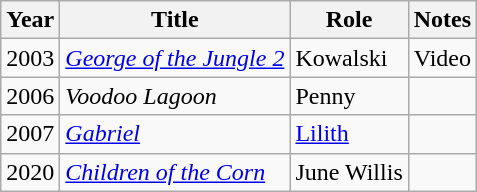<table class="wikitable sortable">
<tr>
<th>Year</th>
<th>Title</th>
<th>Role</th>
<th class="unsortable">Notes</th>
</tr>
<tr>
<td>2003</td>
<td><em><a href='#'>George of the Jungle 2</a></em></td>
<td>Kowalski</td>
<td>Video</td>
</tr>
<tr>
<td>2006</td>
<td><em>Voodoo Lagoon</em></td>
<td>Penny</td>
<td></td>
</tr>
<tr>
<td>2007</td>
<td><em><a href='#'>Gabriel</a></em></td>
<td><a href='#'>Lilith</a></td>
<td></td>
</tr>
<tr>
<td>2020</td>
<td><em><a href='#'>Children of the Corn</a></em></td>
<td>June Willis</td>
<td></td>
</tr>
</table>
